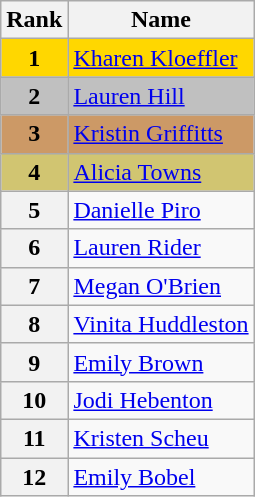<table class="wikitable sortable">
<tr>
<th>Rank</th>
<th>Name</th>
</tr>
<tr bgcolor="gold">
<td align="center"><strong>1</strong></td>
<td><a href='#'>Kharen Kloeffler</a></td>
</tr>
<tr bgcolor="silver">
<td align="center"><strong>2</strong></td>
<td><a href='#'>Lauren Hill</a></td>
</tr>
<tr bgcolor="cc9966">
<td align="center"><strong>3</strong></td>
<td><a href='#'>Kristin Griffitts</a></td>
</tr>
<tr bgcolor="#d1c571">
<td align="center"><strong>4</strong></td>
<td><a href='#'>Alicia Towns</a></td>
</tr>
<tr>
<th>5</th>
<td><a href='#'>Danielle Piro</a></td>
</tr>
<tr>
<th>6</th>
<td><a href='#'>Lauren Rider</a></td>
</tr>
<tr>
<th>7</th>
<td><a href='#'>Megan O'Brien</a></td>
</tr>
<tr>
<th>8</th>
<td><a href='#'>Vinita Huddleston</a></td>
</tr>
<tr>
<th>9</th>
<td><a href='#'>Emily Brown</a></td>
</tr>
<tr>
<th>10</th>
<td><a href='#'>Jodi Hebenton</a></td>
</tr>
<tr>
<th>11</th>
<td><a href='#'>Kristen Scheu</a></td>
</tr>
<tr>
<th>12</th>
<td><a href='#'>Emily Bobel</a></td>
</tr>
</table>
